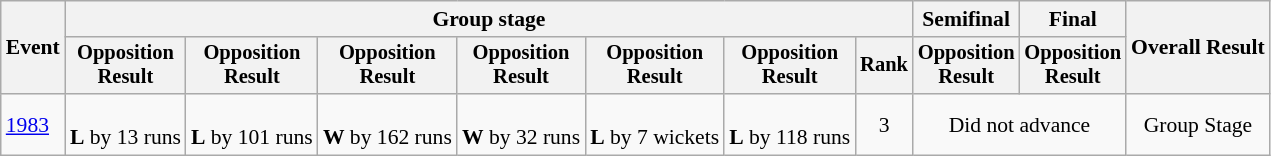<table class=wikitable style=font-size:90%;text-align:center>
<tr>
<th rowspan=2>Event</th>
<th colspan=7>Group stage</th>
<th>Semifinal</th>
<th>Final</th>
<th rowspan=2>Overall Result</th>
</tr>
<tr style=font-size:95%>
<th>Opposition<br>Result</th>
<th>Opposition<br>Result</th>
<th>Opposition<br>Result</th>
<th>Opposition<br>Result</th>
<th>Opposition<br>Result</th>
<th>Opposition<br>Result</th>
<th>Rank</th>
<th>Opposition<br>Result</th>
<th>Opposition<br>Result</th>
</tr>
<tr>
<td align=left><a href='#'>1983</a></td>
<td><br><strong>L</strong> by 13 runs</td>
<td><br><strong>L</strong> by 101 runs</td>
<td><br><strong>W</strong> by 162 runs</td>
<td><br><strong>W</strong> by 32 runs</td>
<td><br><strong>L</strong> by 7 wickets</td>
<td><br><strong>L</strong> by 118 runs</td>
<td>3</td>
<td colspan=2>Did not advance</td>
<td>Group Stage</td>
</tr>
</table>
